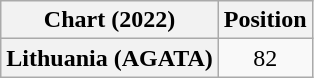<table class="wikitable plainrowheaders" style="text-align:center">
<tr>
<th scope="col">Chart (2022)</th>
<th scope="col">Position</th>
</tr>
<tr>
<th scope="row">Lithuania (AGATA)</th>
<td>82</td>
</tr>
</table>
